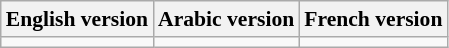<table class="wikitable" style="font-size:90%;">
<tr>
<th>English version</th>
<th>Arabic version</th>
<th>French version</th>
</tr>
<tr style="vertical-align:top; white-space:nowrap;">
<td></td>
<td></td>
<td></td>
</tr>
</table>
